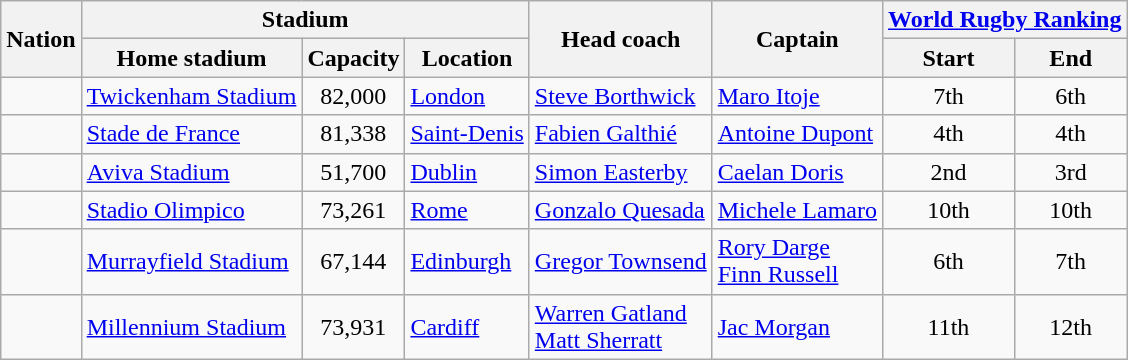<table class="wikitable sortable">
<tr>
<th rowspan="2">Nation</th>
<th colspan="3">Stadium</th>
<th rowspan="2">Head coach</th>
<th rowspan="2">Captain</th>
<th colspan="2"><a href='#'>World Rugby Ranking</a></th>
</tr>
<tr>
<th>Home stadium</th>
<th>Capacity</th>
<th>Location</th>
<th>Start</th>
<th>End</th>
</tr>
<tr>
<td></td>
<td><a href='#'>Twickenham Stadium</a></td>
<td align=center>82,000</td>
<td><a href='#'>London</a></td>
<td> <a href='#'>Steve Borthwick</a></td>
<td><a href='#'>Maro Itoje</a></td>
<td align=center>7th</td>
<td align=center>6th</td>
</tr>
<tr>
<td></td>
<td><a href='#'>Stade de France</a></td>
<td align=center>81,338</td>
<td><a href='#'>Saint-Denis</a></td>
<td> <a href='#'>Fabien Galthié</a></td>
<td><a href='#'>Antoine Dupont</a></td>
<td align=center>4th</td>
<td align=center>4th</td>
</tr>
<tr>
<td></td>
<td><a href='#'>Aviva Stadium</a></td>
<td align=center>51,700</td>
<td><a href='#'>Dublin</a></td>
<td> <a href='#'>Simon Easterby</a></td>
<td><a href='#'>Caelan Doris</a></td>
<td align=center>2nd</td>
<td align=center>3rd</td>
</tr>
<tr>
<td></td>
<td><a href='#'>Stadio Olimpico</a></td>
<td align=center>73,261</td>
<td><a href='#'>Rome</a></td>
<td> <a href='#'>Gonzalo Quesada</a></td>
<td><a href='#'>Michele Lamaro</a></td>
<td align=center>10th</td>
<td align=center>10th</td>
</tr>
<tr>
<td></td>
<td><a href='#'>Murrayfield Stadium</a></td>
<td align=center>67,144</td>
<td><a href='#'>Edinburgh</a></td>
<td> <a href='#'>Gregor Townsend</a></td>
<td><a href='#'>Rory Darge</a><br><a href='#'>Finn Russell</a></td>
<td align=center>6th</td>
<td align=center>7th</td>
</tr>
<tr>
<td></td>
<td><a href='#'>Millennium Stadium</a></td>
<td align=center>73,931</td>
<td><a href='#'>Cardiff</a></td>
<td> <a href='#'>Warren Gatland</a><br> <a href='#'>Matt Sherratt</a></td>
<td><a href='#'>Jac Morgan</a></td>
<td align=center>11th</td>
<td align=center>12th</td>
</tr>
</table>
